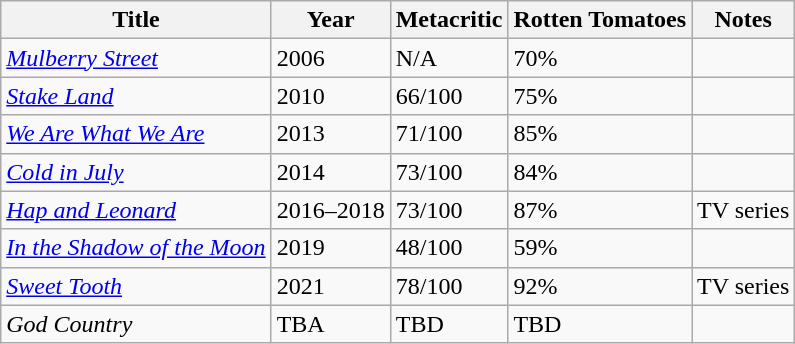<table class="wikitable sortable" border="1">
<tr>
<th>Title</th>
<th>Year</th>
<th>Metacritic</th>
<th>Rotten Tomatoes</th>
<th>Notes</th>
</tr>
<tr>
<td><em><a href='#'>Mulberry Street</a></em></td>
<td>2006</td>
<td>N/A</td>
<td>70%</td>
<td></td>
</tr>
<tr>
<td><em><a href='#'>Stake Land</a></em></td>
<td>2010</td>
<td>66/100</td>
<td>75%</td>
<td></td>
</tr>
<tr>
<td><em><a href='#'>We Are What We Are</a></em></td>
<td>2013</td>
<td>71/100</td>
<td>85%</td>
<td></td>
</tr>
<tr>
<td><em><a href='#'>Cold in July</a></em></td>
<td>2014</td>
<td>73/100</td>
<td>84%</td>
<td></td>
</tr>
<tr>
<td><em><a href='#'>Hap and Leonard</a></em></td>
<td>2016–2018</td>
<td>73/100</td>
<td>87%</td>
<td>TV series</td>
</tr>
<tr>
<td><em><a href='#'>In the Shadow of the Moon</a></em></td>
<td>2019</td>
<td>48/100</td>
<td>59%</td>
<td></td>
</tr>
<tr>
<td><em><a href='#'>Sweet Tooth</a></em></td>
<td>2021</td>
<td>78/100</td>
<td>92%</td>
<td>TV series</td>
</tr>
<tr>
<td><em>God Country</em></td>
<td>TBA</td>
<td>TBD</td>
<td>TBD</td>
<td></td>
</tr>
</table>
